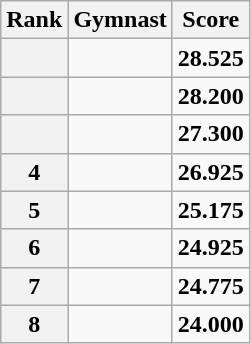<table class="wikitable sortable">
<tr>
<th scope="col">Rank</th>
<th scope="col">Gymnast</th>
<th scope="col">Score</th>
</tr>
<tr>
<th scope="row"></th>
<td></td>
<td><strong>28.525</strong></td>
</tr>
<tr>
<th scope="row"></th>
<td></td>
<td><strong>28.200</strong></td>
</tr>
<tr>
<th scope="row"></th>
<td></td>
<td><strong>27.300</strong></td>
</tr>
<tr>
<th scope="row">4</th>
<td></td>
<td><strong>26.925</strong></td>
</tr>
<tr>
<th scope="row">5</th>
<td></td>
<td><strong>25.175</strong></td>
</tr>
<tr>
<th scope="row">6</th>
<td></td>
<td><strong>24.925</strong></td>
</tr>
<tr>
<th scope="row">7</th>
<td></td>
<td><strong>24.775</strong></td>
</tr>
<tr>
<th scope="row">8</th>
<td></td>
<td><strong>24.000</strong></td>
</tr>
</table>
